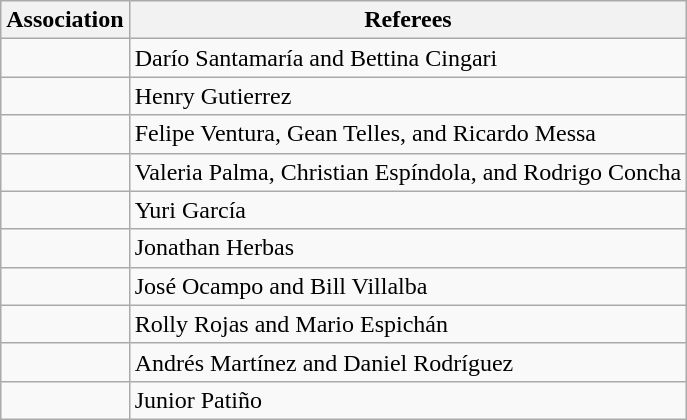<table class="wikitable">
<tr>
<th>Association</th>
<th>Referees</th>
</tr>
<tr>
<td></td>
<td>Darío Santamaría and Bettina Cingari</td>
</tr>
<tr>
<td></td>
<td>Henry Gutierrez</td>
</tr>
<tr>
<td></td>
<td>Felipe Ventura, Gean Telles, and Ricardo Messa</td>
</tr>
<tr>
<td></td>
<td>Valeria Palma, Christian Espíndola, and Rodrigo Concha</td>
</tr>
<tr>
<td></td>
<td>Yuri García</td>
</tr>
<tr>
<td></td>
<td>Jonathan Herbas</td>
</tr>
<tr>
<td></td>
<td>José Ocampo and Bill Villalba</td>
</tr>
<tr>
<td></td>
<td>Rolly Rojas and Mario Espichán</td>
</tr>
<tr>
<td></td>
<td>Andrés Martínez and Daniel Rodríguez</td>
</tr>
<tr>
<td></td>
<td>Junior Patiño</td>
</tr>
</table>
